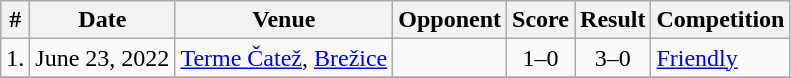<table class="wikitable">
<tr>
<th>#</th>
<th>Date</th>
<th>Venue</th>
<th>Opponent</th>
<th>Score</th>
<th>Result</th>
<th>Competition</th>
</tr>
<tr>
<td>1.</td>
<td>June 23, 2022</td>
<td><a href='#'>Terme Čatež</a>, <a href='#'>Brežice</a></td>
<td></td>
<td style="text-align:center;">1–0</td>
<td style="text-align:center;">3–0</td>
<td><a href='#'>Friendly</a></td>
</tr>
<tr>
</tr>
</table>
